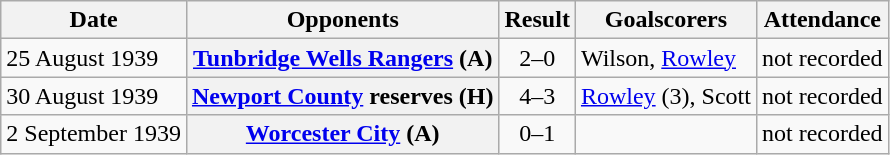<table class="wikitable plainrowheaders sortable">
<tr>
<th scope=col>Date</th>
<th scope=col>Opponents</th>
<th scope=col>Result</th>
<th scope=col class=unsortable>Goalscorers</th>
<th scope=col>Attendance</th>
</tr>
<tr>
<td>25 August 1939</td>
<th scope=row><a href='#'>Tunbridge Wells Rangers</a> (A)</th>
<td align=center>2–0</td>
<td>Wilson, <a href='#'>Rowley</a></td>
<td align=center>not recorded</td>
</tr>
<tr>
<td>30 August 1939</td>
<th scope=row><a href='#'>Newport County</a> reserves	(H)</th>
<td align=center>4–3</td>
<td><a href='#'>Rowley</a> (3), Scott</td>
<td align=center>not recorded</td>
</tr>
<tr>
<td>2 September 1939</td>
<th scope=row><a href='#'>Worcester City</a> (A)</th>
<td align=center>0–1</td>
<td></td>
<td align=center>not recorded</td>
</tr>
</table>
